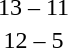<table style="text-align:center">
<tr>
<th width=200></th>
<th width=100></th>
<th width=200></th>
</tr>
<tr>
<td align=right><strong></strong></td>
<td>13 – 11</td>
<td align=left></td>
</tr>
<tr>
<td align=right><strong></strong></td>
<td>12 – 5</td>
<td align=left></td>
</tr>
</table>
